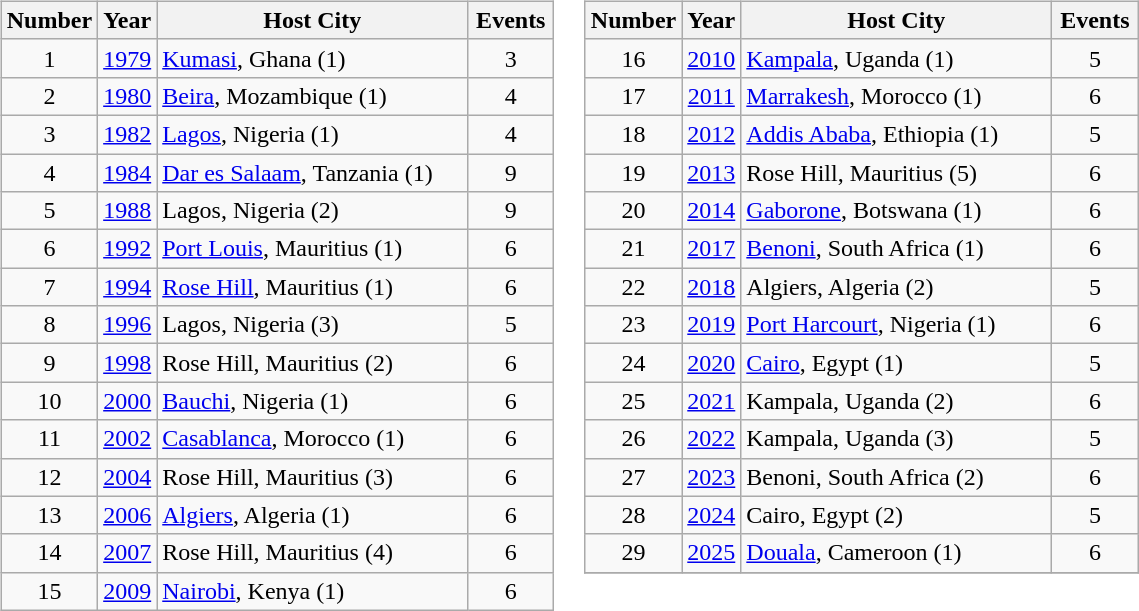<table>
<tr>
<td valign=top><br><table class="wikitable" style="font-size:100%">
<tr>
<th width=30>Number</th>
<th width=30>Year</th>
<th width=200>Host City</th>
<th width=50>Events</th>
</tr>
<tr>
<td align=center>1</td>
<td align=center><a href='#'>1979</a></td>
<td><a href='#'>Kumasi</a>, Ghana (1)</td>
<td align=center>3</td>
</tr>
<tr>
<td align=center>2</td>
<td align=center><a href='#'>1980</a></td>
<td><a href='#'>Beira</a>, Mozambique (1)</td>
<td align=center>4</td>
</tr>
<tr>
<td align=center>3</td>
<td align=center><a href='#'>1982</a></td>
<td><a href='#'>Lagos</a>, Nigeria (1)</td>
<td align=center>4</td>
</tr>
<tr>
<td align=center>4</td>
<td align=center><a href='#'>1984</a></td>
<td><a href='#'>Dar es Salaam</a>, Tanzania (1)</td>
<td align=center>9</td>
</tr>
<tr>
<td align=center>5</td>
<td align=center><a href='#'>1988</a></td>
<td>Lagos, Nigeria (2)</td>
<td align=center>9</td>
</tr>
<tr>
<td align=center>6</td>
<td align=center><a href='#'>1992</a></td>
<td><a href='#'>Port Louis</a>, Mauritius (1)</td>
<td align=center>6</td>
</tr>
<tr>
<td align=center>7</td>
<td align=center><a href='#'>1994</a></td>
<td><a href='#'>Rose Hill</a>, Mauritius (1)</td>
<td align=center>6</td>
</tr>
<tr>
<td align=center>8</td>
<td align=center><a href='#'>1996</a></td>
<td>Lagos, Nigeria (3)</td>
<td align=center>5</td>
</tr>
<tr>
<td align=center>9</td>
<td align=center><a href='#'>1998</a></td>
<td>Rose Hill, Mauritius (2)</td>
<td align=center>6</td>
</tr>
<tr>
<td align=center>10</td>
<td align=center><a href='#'>2000</a></td>
<td><a href='#'>Bauchi</a>, Nigeria (1)</td>
<td align=center>6</td>
</tr>
<tr>
<td align=center>11</td>
<td align=center><a href='#'>2002</a></td>
<td><a href='#'>Casablanca</a>, Morocco (1)</td>
<td align=center>6</td>
</tr>
<tr>
<td align=center>12</td>
<td align=center><a href='#'>2004</a></td>
<td>Rose Hill, Mauritius (3)</td>
<td align=center>6</td>
</tr>
<tr>
<td align=center>13</td>
<td align=center><a href='#'>2006</a></td>
<td><a href='#'>Algiers</a>, Algeria (1)</td>
<td align=center>6</td>
</tr>
<tr>
<td align=center>14</td>
<td align=center><a href='#'>2007</a></td>
<td>Rose Hill, Mauritius (4)</td>
<td align=center>6</td>
</tr>
<tr>
<td align=center>15</td>
<td align=center><a href='#'>2009</a></td>
<td><a href='#'>Nairobi</a>, Kenya (1)</td>
<td align=center>6</td>
</tr>
</table>
</td>
<td valign=top><br><table class="wikitable" style="font-size:100%">
<tr>
<th width=30>Number</th>
<th width=30>Year</th>
<th width=200>Host City</th>
<th width=50>Events</th>
</tr>
<tr>
<td align=center>16</td>
<td align=center><a href='#'>2010</a></td>
<td><a href='#'>Kampala</a>, Uganda (1)</td>
<td align=center>5</td>
</tr>
<tr>
<td align=center>17</td>
<td align=center><a href='#'>2011</a></td>
<td><a href='#'>Marrakesh</a>, Morocco (1)</td>
<td align=center>6</td>
</tr>
<tr>
<td align=center>18</td>
<td align=center><a href='#'>2012</a></td>
<td><a href='#'>Addis Ababa</a>, Ethiopia (1)</td>
<td align=center>5</td>
</tr>
<tr>
<td align=center>19</td>
<td align=center><a href='#'>2013</a></td>
<td>Rose Hill, Mauritius (5)</td>
<td align=center>6</td>
</tr>
<tr>
<td align=center>20</td>
<td align=center><a href='#'>2014</a></td>
<td><a href='#'>Gaborone</a>, Botswana (1)</td>
<td align=center>6</td>
</tr>
<tr>
<td align=center>21</td>
<td align=center><a href='#'>2017</a></td>
<td><a href='#'>Benoni</a>, South Africa (1)</td>
<td align=center>6</td>
</tr>
<tr>
<td align=center>22</td>
<td align=center><a href='#'>2018</a></td>
<td>Algiers, Algeria (2)</td>
<td align=center>5</td>
</tr>
<tr>
<td align=center>23</td>
<td align=center><a href='#'>2019</a></td>
<td><a href='#'>Port Harcourt</a>, Nigeria (1)</td>
<td align=center>6</td>
</tr>
<tr>
<td align=center>24</td>
<td align=center><a href='#'>2020</a></td>
<td><a href='#'>Cairo</a>, Egypt (1)</td>
<td align=center>5</td>
</tr>
<tr>
<td align=center>25</td>
<td align=center><a href='#'>2021</a></td>
<td>Kampala, Uganda (2)</td>
<td align=center>6</td>
</tr>
<tr>
<td align=center>26</td>
<td align=center><a href='#'>2022</a></td>
<td>Kampala, Uganda (3)</td>
<td align=center>5</td>
</tr>
<tr>
<td align=center>27</td>
<td align=center><a href='#'>2023</a></td>
<td>Benoni, South Africa (2)</td>
<td align=center>6</td>
</tr>
<tr>
<td align=center>28</td>
<td align=center><a href='#'>2024</a></td>
<td>Cairo, Egypt (2)</td>
<td align=center>5</td>
</tr>
<tr>
<td align=center>29</td>
<td align=center><a href='#'>2025</a></td>
<td><a href='#'>Douala</a>, Cameroon (1)</td>
<td align=center>6</td>
</tr>
<tr>
</tr>
</table>
</td>
</tr>
</table>
